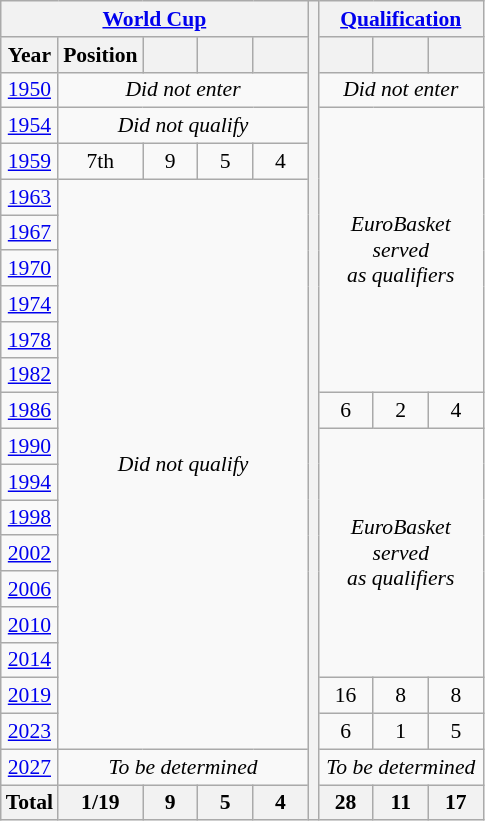<table class="wikitable" style="text-align: center;font-size:90%;">
<tr>
<th colspan=5><a href='#'>World Cup</a></th>
<th rowspan=23></th>
<th colspan=3><a href='#'>Qualification</a></th>
</tr>
<tr>
<th>Year</th>
<th>Position</th>
<th width=30></th>
<th width=30></th>
<th width=30></th>
<th width=30></th>
<th width=30></th>
<th width=30></th>
</tr>
<tr>
<td> <a href='#'>1950</a></td>
<td colspan=4><em>Did not enter</em></td>
<td colspan=3><em>Did not enter</em></td>
</tr>
<tr>
<td> <a href='#'>1954</a></td>
<td colspan=4><em>Did not qualify</em></td>
<td colspan=3 rowspan=8><em>EuroBasket served<br>as qualifiers</em></td>
</tr>
<tr>
<td> <a href='#'>1959</a></td>
<td>7th</td>
<td>9</td>
<td>5</td>
<td>4</td>
</tr>
<tr>
<td> <a href='#'>1963</a></td>
<td colspan=4 rowspan=16><em>Did not qualify</em></td>
</tr>
<tr>
<td> <a href='#'>1967</a></td>
</tr>
<tr>
<td> <a href='#'>1970</a></td>
</tr>
<tr>
<td> <a href='#'>1974</a></td>
</tr>
<tr>
<td> <a href='#'>1978</a></td>
</tr>
<tr>
<td> <a href='#'>1982</a></td>
</tr>
<tr>
<td> <a href='#'>1986</a></td>
<td>6</td>
<td>2</td>
<td>4</td>
</tr>
<tr>
<td> <a href='#'>1990</a></td>
<td colspan=3 rowspan=7><em>EuroBasket served<br>as qualifiers</em></td>
</tr>
<tr>
<td> <a href='#'>1994</a></td>
</tr>
<tr>
<td> <a href='#'>1998</a></td>
</tr>
<tr>
<td> <a href='#'>2002</a></td>
</tr>
<tr>
<td> <a href='#'>2006</a></td>
</tr>
<tr>
<td> <a href='#'>2010</a></td>
</tr>
<tr>
<td> <a href='#'>2014</a></td>
</tr>
<tr>
<td> <a href='#'>2019</a></td>
<td>16</td>
<td>8</td>
<td>8</td>
</tr>
<tr>
<td> <a href='#'>2023</a></td>
<td>6</td>
<td>1</td>
<td>5</td>
</tr>
<tr>
<td> <a href='#'>2027</a></td>
<td colspan=4><em>To be determined</em></td>
<td colspan=3><em>To be determined</em></td>
</tr>
<tr>
<th>Total</th>
<th>1/19</th>
<th>9</th>
<th>5</th>
<th>4</th>
<th>28</th>
<th>11</th>
<th>17</th>
</tr>
</table>
